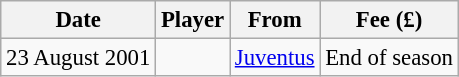<table class="wikitable sortable" style="font-size:95%">
<tr>
<th>Date</th>
<th>Player</th>
<th>From</th>
<th>Fee (£)</th>
</tr>
<tr>
<td>23 August 2001</td>
<td> </td>
<td><a href='#'>Juventus</a></td>
<td>End of season</td>
</tr>
</table>
